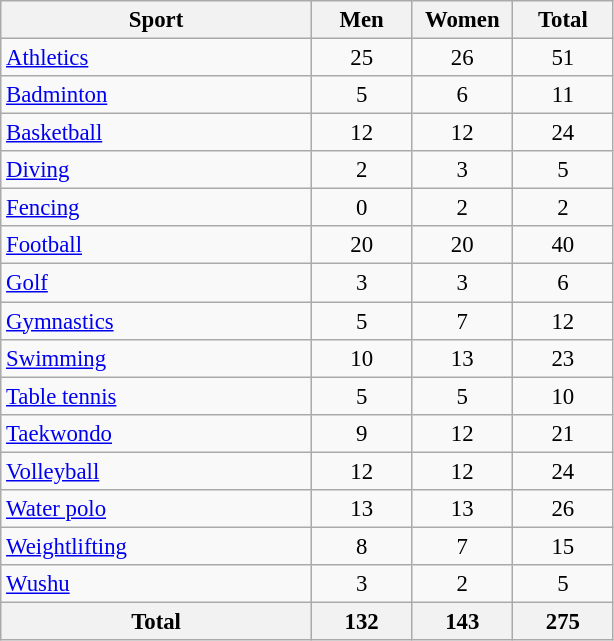<table class="wikitable" style="text-align:center; font-size: 95%">
<tr>
<th width=200>Sport</th>
<th width=60>Men</th>
<th width=60>Women</th>
<th width=60>Total</th>
</tr>
<tr>
<td align=left><a href='#'>Athletics</a></td>
<td>25</td>
<td>26</td>
<td>51</td>
</tr>
<tr>
<td align=left><a href='#'>Badminton</a></td>
<td>5</td>
<td>6</td>
<td>11</td>
</tr>
<tr>
<td align=left><a href='#'>Basketball</a></td>
<td>12</td>
<td>12</td>
<td>24</td>
</tr>
<tr>
<td align=left><a href='#'>Diving</a></td>
<td>2</td>
<td>3</td>
<td>5</td>
</tr>
<tr>
<td align=left><a href='#'>Fencing</a></td>
<td>0</td>
<td>2</td>
<td>2</td>
</tr>
<tr>
<td align=left><a href='#'>Football</a></td>
<td>20</td>
<td>20</td>
<td>40</td>
</tr>
<tr>
<td align=left><a href='#'>Golf</a></td>
<td>3</td>
<td>3</td>
<td>6</td>
</tr>
<tr>
<td align=left><a href='#'>Gymnastics</a></td>
<td>5</td>
<td>7</td>
<td>12</td>
</tr>
<tr>
<td align=left><a href='#'>Swimming</a></td>
<td>10</td>
<td>13</td>
<td>23</td>
</tr>
<tr>
<td align=left><a href='#'>Table tennis</a></td>
<td>5</td>
<td>5</td>
<td>10</td>
</tr>
<tr>
<td align=left><a href='#'>Taekwondo</a></td>
<td>9</td>
<td>12</td>
<td>21</td>
</tr>
<tr>
<td align=left><a href='#'>Volleyball</a></td>
<td>12</td>
<td>12</td>
<td>24</td>
</tr>
<tr>
<td align=left><a href='#'>Water polo</a></td>
<td>13</td>
<td>13</td>
<td>26</td>
</tr>
<tr>
<td align=left><a href='#'>Weightlifting</a></td>
<td>8</td>
<td>7</td>
<td>15</td>
</tr>
<tr>
<td align=left><a href='#'>Wushu</a></td>
<td>3</td>
<td>2</td>
<td>5</td>
</tr>
<tr>
<th align=left>Total</th>
<th>132</th>
<th>143</th>
<th>275</th>
</tr>
</table>
